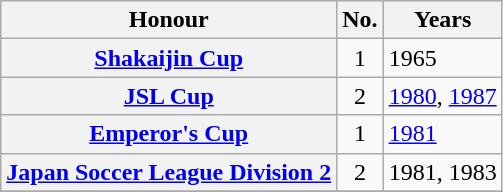<table class="wikitable plainrowheaders">
<tr>
<th scope=col>Honour</th>
<th scope=col>No.</th>
<th scope=col>Years</th>
</tr>
<tr>
<th scope=row><a href='#'>Shakaijin Cup</a></th>
<td align="center">1</td>
<td>1965</td>
</tr>
<tr>
<th scope=row><a href='#'>JSL Cup</a></th>
<td align="center">2</td>
<td><a href='#'>1980</a>, <a href='#'>1987</a></td>
</tr>
<tr>
<th scope=row><a href='#'>Emperor's Cup</a></th>
<td align="center">1</td>
<td><a href='#'>1981</a></td>
</tr>
<tr>
<th scope=row><a href='#'>Japan Soccer League Division 2</a></th>
<td align="center">2</td>
<td>1981, 1983</td>
</tr>
<tr>
</tr>
</table>
